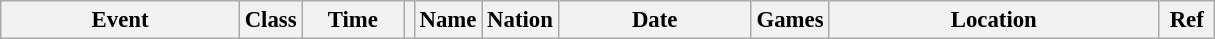<table class="wikitable" style="font-size: 95%;">
<tr>
<th style="width:10em">Event</th>
<th>Class</th>
<th style="width:4em">Time</th>
<th class="unsortable"></th>
<th>Name</th>
<th>Nation</th>
<th style="width:8em">Date</th>
<th>Games</th>
<th style="width:14em">Location</th>
<th style="width:2em">Ref<br>
</th>
</tr>
</table>
